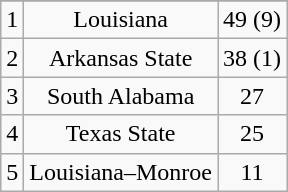<table class="wikitable" style="display: inline-table;">
<tr align="center">
</tr>
<tr align="center">
<td>1</td>
<td>Louisiana</td>
<td>49 (9)</td>
</tr>
<tr align="center">
<td>2</td>
<td>Arkansas State</td>
<td>38 (1)</td>
</tr>
<tr align="center">
<td>3</td>
<td>South Alabama</td>
<td>27</td>
</tr>
<tr align="center">
<td>4</td>
<td>Texas State</td>
<td>25</td>
</tr>
<tr align="center">
<td>5</td>
<td>Louisiana–Monroe</td>
<td>11</td>
</tr>
</table>
